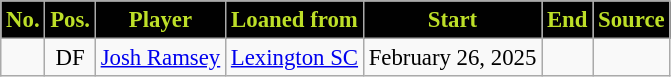<table class="wikitable sortable" style="text-align:center; font-size:95%; text-align:left;">
<tr>
<th style="background:#010101; color:#BDDF28;">No.</th>
<th style="background:#010101; color:#BDDF28;">Pos.</th>
<th style="background:#010101; color:#BDDF28;">Player</th>
<th style="background:#010101; color:#BDDF28;">Loaned from</th>
<th style="background:#010101; color:#BDDF28;">Start</th>
<th style="background:#010101; color:#BDDF28;">End</th>
<th style="background:#010101; color:#BDDF28;">Source</th>
</tr>
<tr>
<td></td>
<td align=center>DF</td>
<td> <a href='#'>Josh Ramsey</a></td>
<td> <a href='#'>Lexington SC</a></td>
<td>February 26, 2025</td>
<td></td>
<td></td>
</tr>
</table>
